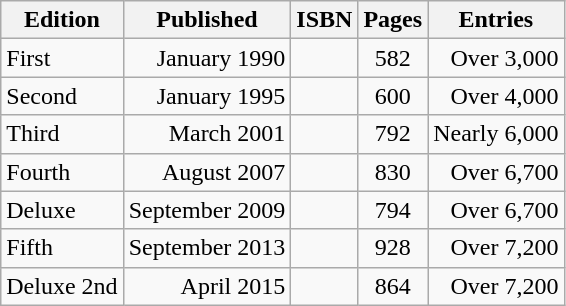<table class="wikitable">
<tr>
<th>Edition</th>
<th>Published</th>
<th>ISBN</th>
<th>Pages</th>
<th>Entries</th>
</tr>
<tr>
<td>First</td>
<td align="right">January 1990</td>
<td></td>
<td align="center">582</td>
<td align="right">Over 3,000</td>
</tr>
<tr>
<td>Second</td>
<td align="right">January 1995</td>
<td></td>
<td align="center">600</td>
<td align="right">Over 4,000</td>
</tr>
<tr>
<td>Third</td>
<td align="right">March 2001</td>
<td></td>
<td align="center">792</td>
<td align="right">Nearly 6,000</td>
</tr>
<tr>
<td>Fourth</td>
<td align="right">August 2007</td>
<td></td>
<td align="center">830</td>
<td align="right">Over 6,700</td>
</tr>
<tr>
<td>Deluxe</td>
<td align="right">September 2009</td>
<td></td>
<td align="center">794</td>
<td align="right">Over 6,700</td>
</tr>
<tr>
<td>Fifth</td>
<td align="right">September 2013</td>
<td></td>
<td align="center">928</td>
<td align="right">Over 7,200</td>
</tr>
<tr>
<td>Deluxe 2nd</td>
<td align="right">April 2015</td>
<td></td>
<td align="center">864</td>
<td align="right">Over 7,200</td>
</tr>
</table>
